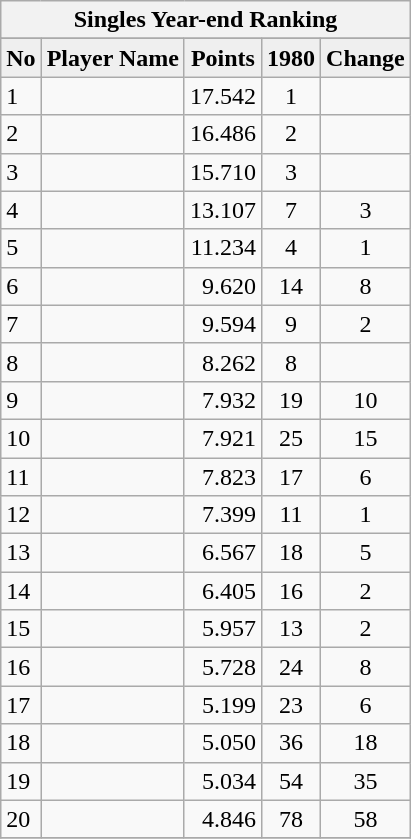<table class="wikitable">
<tr>
<th colspan="5">Singles Year-end Ranking</th>
</tr>
<tr>
</tr>
<tr bgcolor="#efefef">
<td align="center"><strong>No</strong></td>
<td align="center"><strong>Player Name</strong></td>
<td align="center"><strong>Points</strong></td>
<td align="center"><strong>1980</strong></td>
<td align="center"><strong>Change</strong></td>
</tr>
<tr>
<td>1</td>
<td></td>
<td align="right">17.542</td>
<td align="center">1</td>
<td align="center"></td>
</tr>
<tr>
<td>2</td>
<td></td>
<td align="right">16.486</td>
<td align="center">2</td>
<td align="center"></td>
</tr>
<tr>
<td>3</td>
<td></td>
<td align="right">15.710</td>
<td align="center">3</td>
<td align="center"></td>
</tr>
<tr>
<td>4</td>
<td></td>
<td align="right">13.107</td>
<td align="center">7</td>
<td align="center"> 3</td>
</tr>
<tr>
<td>5</td>
<td></td>
<td align="right">11.234</td>
<td align="center">4</td>
<td align="center"> 1</td>
</tr>
<tr>
<td>6</td>
<td></td>
<td align="right">9.620</td>
<td align="center">14</td>
<td align="center"> 8</td>
</tr>
<tr>
<td>7</td>
<td></td>
<td align="right">9.594</td>
<td align="center">9</td>
<td align="center"> 2</td>
</tr>
<tr>
<td>8</td>
<td></td>
<td align="right">8.262</td>
<td align="center">8</td>
<td align="center"></td>
</tr>
<tr>
<td>9</td>
<td></td>
<td align="right">7.932</td>
<td align="center">19</td>
<td align="center"> 10</td>
</tr>
<tr>
<td>10</td>
<td></td>
<td align="right">7.921</td>
<td align="center">25</td>
<td align="center"> 15</td>
</tr>
<tr>
<td>11</td>
<td></td>
<td align="right">7.823</td>
<td align="center">17</td>
<td align="center"> 6</td>
</tr>
<tr>
<td>12</td>
<td></td>
<td align="right">7.399</td>
<td align="center">11</td>
<td align="center"> 1</td>
</tr>
<tr>
<td>13</td>
<td></td>
<td align="right">6.567</td>
<td align="center">18</td>
<td align="center"> 5</td>
</tr>
<tr>
<td>14</td>
<td></td>
<td align="right">6.405</td>
<td align="center">16</td>
<td align="center"> 2</td>
</tr>
<tr>
<td>15</td>
<td></td>
<td align="right">5.957</td>
<td align="center">13</td>
<td align="center"> 2</td>
</tr>
<tr>
<td>16</td>
<td></td>
<td align="right">5.728</td>
<td align="center">24</td>
<td align="center"> 8</td>
</tr>
<tr>
<td>17</td>
<td></td>
<td align="right">5.199</td>
<td align="center">23</td>
<td align="center"> 6</td>
</tr>
<tr>
<td>18</td>
<td></td>
<td align="right">5.050</td>
<td align="center">36</td>
<td align="center"> 18</td>
</tr>
<tr>
<td>19</td>
<td></td>
<td align="right">5.034</td>
<td align="center">54</td>
<td align="center"> 35</td>
</tr>
<tr>
<td>20</td>
<td></td>
<td align="right">4.846</td>
<td align="center">78</td>
<td align="center"> 58</td>
</tr>
<tr>
</tr>
</table>
